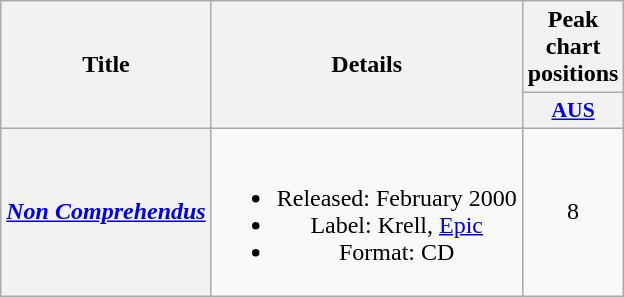<table class="wikitable plainrowheaders" style="text-align:center;">
<tr>
<th scope="col" rowspan="2">Title</th>
<th scope="col" rowspan="2">Details</th>
<th scope="col" colspan="1">Peak chart positions</th>
</tr>
<tr>
<th scope="col" style="width:3em;font-size:90%;"><a href='#'>AUS</a><br></th>
</tr>
<tr>
<th scope="row"><em><a href='#'>Non Comprehendus</a></em></th>
<td><br><ul><li>Released: February 2000</li><li>Label: Krell, <a href='#'>Epic</a></li><li>Format: CD</li></ul></td>
<td>8</td>
</tr>
</table>
